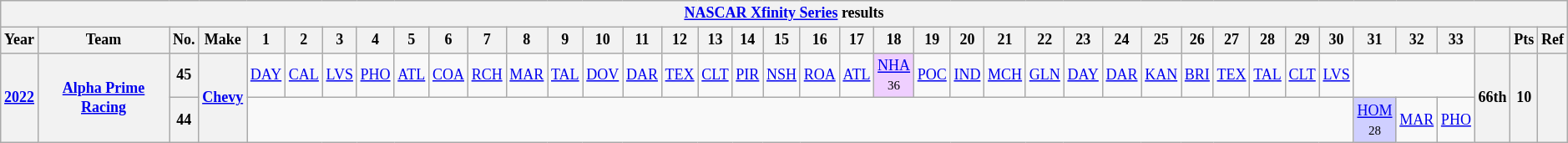<table class="wikitable" style="text-align:center; font-size:75%">
<tr>
<th colspan=42><a href='#'>NASCAR Xfinity Series</a> results</th>
</tr>
<tr>
<th>Year</th>
<th>Team</th>
<th>No.</th>
<th>Make</th>
<th>1</th>
<th>2</th>
<th>3</th>
<th>4</th>
<th>5</th>
<th>6</th>
<th>7</th>
<th>8</th>
<th>9</th>
<th>10</th>
<th>11</th>
<th>12</th>
<th>13</th>
<th>14</th>
<th>15</th>
<th>16</th>
<th>17</th>
<th>18</th>
<th>19</th>
<th>20</th>
<th>21</th>
<th>22</th>
<th>23</th>
<th>24</th>
<th>25</th>
<th>26</th>
<th>27</th>
<th>28</th>
<th>29</th>
<th>30</th>
<th>31</th>
<th>32</th>
<th>33</th>
<th></th>
<th>Pts</th>
<th>Ref</th>
</tr>
<tr>
<th rowspan="2"><a href='#'>2022</a></th>
<th rowspan="2"><a href='#'>Alpha Prime Racing</a></th>
<th>45</th>
<th rowspan="2"><a href='#'>Chevy</a></th>
<td><a href='#'>DAY</a></td>
<td><a href='#'>CAL</a></td>
<td><a href='#'>LVS</a></td>
<td><a href='#'>PHO</a></td>
<td><a href='#'>ATL</a></td>
<td><a href='#'>COA</a></td>
<td><a href='#'>RCH</a></td>
<td><a href='#'>MAR</a></td>
<td><a href='#'>TAL</a></td>
<td><a href='#'>DOV</a></td>
<td><a href='#'>DAR</a></td>
<td><a href='#'>TEX</a></td>
<td><a href='#'>CLT</a></td>
<td><a href='#'>PIR</a></td>
<td><a href='#'>NSH</a></td>
<td><a href='#'>ROA</a></td>
<td><a href='#'>ATL</a></td>
<td style="background:#EFCFFF;"><a href='#'>NHA</a><br><small>36</small></td>
<td><a href='#'>POC</a></td>
<td><a href='#'>IND</a></td>
<td><a href='#'>MCH</a></td>
<td><a href='#'>GLN</a></td>
<td><a href='#'>DAY</a></td>
<td><a href='#'>DAR</a></td>
<td><a href='#'>KAN</a></td>
<td><a href='#'>BRI</a></td>
<td><a href='#'>TEX</a></td>
<td><a href='#'>TAL</a></td>
<td><a href='#'>CLT</a></td>
<td><a href='#'>LVS</a></td>
<td colspan="3"></td>
<th rowspan="2">66th</th>
<th rowspan="2">10</th>
<th rowspan="2"></th>
</tr>
<tr>
<th>44</th>
<td colspan="30"></td>
<td style="background:#CFCFFF;"><a href='#'>HOM</a><br><small>28</small></td>
<td><a href='#'>MAR</a></td>
<td><a href='#'>PHO</a></td>
</tr>
</table>
